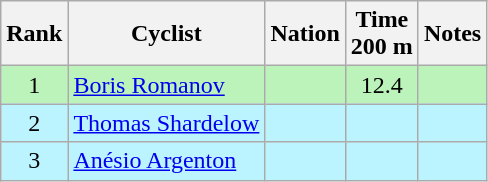<table class="wikitable sortable" style="text-align:center">
<tr>
<th>Rank</th>
<th>Cyclist</th>
<th>Nation</th>
<th>Time<br>200 m</th>
<th>Notes</th>
</tr>
<tr bgcolor=bbf3bb>
<td>1</td>
<td align=left><a href='#'>Boris Romanov</a></td>
<td align=left></td>
<td>12.4</td>
<td></td>
</tr>
<tr bgcolor=bbf3ff>
<td>2</td>
<td align=left><a href='#'>Thomas Shardelow</a></td>
<td align=left></td>
<td></td>
<td></td>
</tr>
<tr bgcolor=bbf3ff>
<td>3</td>
<td align=left><a href='#'>Anésio Argenton</a></td>
<td align=left></td>
<td></td>
<td></td>
</tr>
</table>
